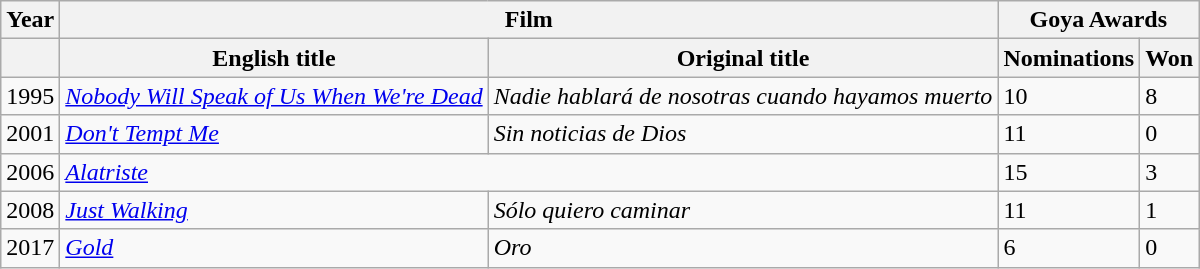<table class="wikitable" border="1">
<tr>
<th>Year</th>
<th colspan="2">Film</th>
<th colspan="2">Goya Awards</th>
</tr>
<tr>
<th></th>
<th>English title</th>
<th>Original title</th>
<th>Nominations</th>
<th>Won</th>
</tr>
<tr>
<td>1995</td>
<td><em><a href='#'>Nobody Will Speak of Us When We're Dead</a></em></td>
<td><em>Nadie hablará de nosotras cuando hayamos muerto</em></td>
<td>10</td>
<td>8</td>
</tr>
<tr>
<td>2001</td>
<td><em><a href='#'>Don't Tempt Me</a></em></td>
<td><em>Sin noticias de Dios</em></td>
<td>11</td>
<td>0</td>
</tr>
<tr>
<td>2006</td>
<td colspan="2"><em><a href='#'>Alatriste</a></em></td>
<td>15</td>
<td>3</td>
</tr>
<tr>
<td>2008</td>
<td><em><a href='#'>Just Walking</a></em></td>
<td><em>Sólo quiero caminar</em></td>
<td>11</td>
<td>1</td>
</tr>
<tr>
<td>2017</td>
<td><em><a href='#'>Gold</a></em></td>
<td><em>Oro</em></td>
<td>6</td>
<td>0</td>
</tr>
</table>
